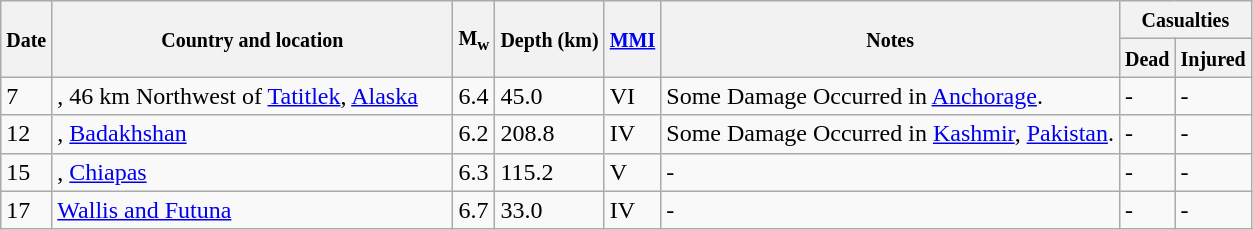<table class="wikitable sortable sort-under" style="border:1px black; margin-left:1em;">
<tr>
<th rowspan="2"><small>Date</small></th>
<th rowspan="2" style="width: 260px"><small>Country and location</small></th>
<th rowspan="2"><small>M<sub>w</sub></small></th>
<th rowspan="2"><small>Depth (km)</small></th>
<th rowspan="2"><small><a href='#'>MMI</a></small></th>
<th rowspan="2" class="unsortable"><small>Notes</small></th>
<th colspan="2"><small>Casualties</small></th>
</tr>
<tr>
<th><small>Dead</small></th>
<th><small>Injured</small></th>
</tr>
<tr>
<td>7</td>
<td>, 46 km Northwest of <a href='#'>Tatitlek</a>, <a href='#'>Alaska</a></td>
<td>6.4</td>
<td>45.0</td>
<td>VI</td>
<td>Some Damage Occurred in <a href='#'>Anchorage</a>.</td>
<td>-</td>
<td>-</td>
</tr>
<tr>
<td>12</td>
<td>, <a href='#'>Badakhshan</a></td>
<td>6.2</td>
<td>208.8</td>
<td>IV</td>
<td>Some Damage Occurred in <a href='#'>Kashmir</a>, <a href='#'>Pakistan</a>.</td>
<td>-</td>
<td>-</td>
</tr>
<tr>
<td>15</td>
<td>, <a href='#'>Chiapas</a></td>
<td>6.3</td>
<td>115.2</td>
<td>V</td>
<td>-</td>
<td>-</td>
<td>-</td>
</tr>
<tr>
<td>17</td>
<td> <a href='#'>Wallis and Futuna</a></td>
<td>6.7</td>
<td>33.0</td>
<td>IV</td>
<td>-</td>
<td>-</td>
<td>-</td>
</tr>
</table>
